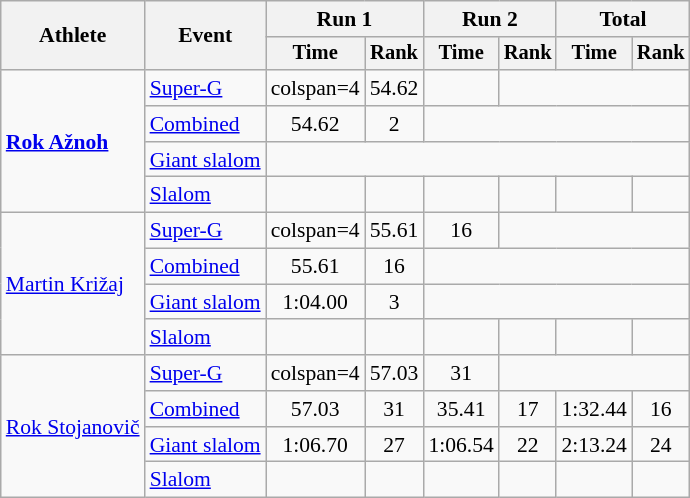<table class="wikitable" style="font-size:90%">
<tr>
<th rowspan=2>Athlete</th>
<th rowspan=2>Event</th>
<th colspan=2>Run 1</th>
<th colspan=2>Run 2</th>
<th colspan=2>Total</th>
</tr>
<tr style="font-size:95%">
<th>Time</th>
<th>Rank</th>
<th>Time</th>
<th>Rank</th>
<th>Time</th>
<th>Rank</th>
</tr>
<tr align=center>
<td align="left" rowspan="4"><strong><a href='#'>Rok Ažnoh</a></strong></td>
<td align="left"><a href='#'>Super-G</a></td>
<td>colspan=4</td>
<td>54.62</td>
<td><strong></strong></td>
</tr>
<tr align=center>
<td align="left"><a href='#'>Combined</a></td>
<td>54.62</td>
<td>2</td>
<td colspan=4></td>
</tr>
<tr align=center>
<td align="left"><a href='#'>Giant slalom</a></td>
<td colspan=6></td>
</tr>
<tr align=center>
<td align="left"><a href='#'>Slalom</a></td>
<td></td>
<td></td>
<td></td>
<td></td>
<td></td>
<td></td>
</tr>
<tr align=center>
<td align="left" rowspan="4"><a href='#'>Martin Križaj</a></td>
<td align="left"><a href='#'>Super-G</a></td>
<td>colspan=4</td>
<td>55.61</td>
<td>16</td>
</tr>
<tr align=center>
<td align="left"><a href='#'>Combined</a></td>
<td>55.61</td>
<td>16</td>
<td colspan=4></td>
</tr>
<tr align=center>
<td align="left"><a href='#'>Giant slalom</a></td>
<td>1:04.00</td>
<td>3</td>
<td colspan=4></td>
</tr>
<tr align=center>
<td align="left"><a href='#'>Slalom</a></td>
<td></td>
<td></td>
<td></td>
<td></td>
<td></td>
<td></td>
</tr>
<tr align=center>
<td align="left" rowspan="4"><a href='#'>Rok Stojanovič</a></td>
<td align="left"><a href='#'>Super-G</a></td>
<td>colspan=4</td>
<td>57.03</td>
<td>31</td>
</tr>
<tr align=center>
<td align="left"><a href='#'>Combined</a></td>
<td>57.03</td>
<td>31</td>
<td>35.41</td>
<td>17</td>
<td>1:32.44</td>
<td>16</td>
</tr>
<tr align=center>
<td align="left"><a href='#'>Giant slalom</a></td>
<td>1:06.70</td>
<td>27</td>
<td>1:06.54</td>
<td>22</td>
<td>2:13.24</td>
<td>24</td>
</tr>
<tr align=center>
<td align="left"><a href='#'>Slalom</a></td>
<td></td>
<td></td>
<td></td>
<td></td>
<td></td>
<td></td>
</tr>
</table>
